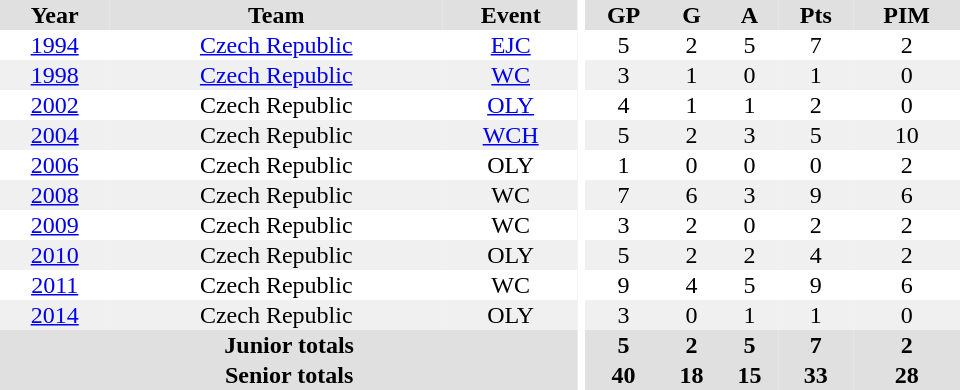<table border="0" cellpadding="1" cellspacing="0" ID="Table3" style="text-align:center; width:40em">
<tr bgcolor="#e0e0e0">
<th>Year</th>
<th>Team</th>
<th>Event</th>
<th rowspan="102" bgcolor="#ffffff"></th>
<th>GP</th>
<th>G</th>
<th>A</th>
<th>Pts</th>
<th>PIM</th>
</tr>
<tr>
<td><a href='#'>1994</a></td>
<td><a href='#'>Czech Republic</a></td>
<td><a href='#'>EJC</a></td>
<td>5</td>
<td>2</td>
<td>5</td>
<td>7</td>
<td>2</td>
</tr>
<tr bgcolor="#f0f0f0">
<td><a href='#'>1998</a></td>
<td><a href='#'>Czech Republic</a></td>
<td><a href='#'>WC</a></td>
<td>3</td>
<td>1</td>
<td>0</td>
<td>1</td>
<td>0</td>
</tr>
<tr>
<td><a href='#'>2002</a></td>
<td>Czech Republic</td>
<td><a href='#'>OLY</a></td>
<td>4</td>
<td>1</td>
<td>1</td>
<td>2</td>
<td>0</td>
</tr>
<tr bgcolor="#f0f0f0">
<td><a href='#'>2004</a></td>
<td>Czech Republic</td>
<td><a href='#'>WCH</a></td>
<td>5</td>
<td>2</td>
<td>3</td>
<td>5</td>
<td>10</td>
</tr>
<tr>
<td><a href='#'>2006</a></td>
<td>Czech Republic</td>
<td>OLY</td>
<td>1</td>
<td>0</td>
<td>0</td>
<td>0</td>
<td>2</td>
</tr>
<tr bgcolor="#f0f0f0">
<td><a href='#'>2008</a></td>
<td>Czech Republic</td>
<td>WC</td>
<td>7</td>
<td>6</td>
<td>3</td>
<td>9</td>
<td>6</td>
</tr>
<tr>
<td><a href='#'>2009</a></td>
<td>Czech Republic</td>
<td>WC</td>
<td>3</td>
<td>2</td>
<td>0</td>
<td>2</td>
<td>2</td>
</tr>
<tr bgcolor="#f0f0f0">
<td><a href='#'>2010</a></td>
<td>Czech Republic</td>
<td>OLY</td>
<td>5</td>
<td>2</td>
<td>2</td>
<td>4</td>
<td>2</td>
</tr>
<tr>
<td><a href='#'>2011</a></td>
<td>Czech Republic</td>
<td>WC</td>
<td>9</td>
<td>4</td>
<td>5</td>
<td>9</td>
<td>6</td>
</tr>
<tr bgcolor="#f0f0f0">
<td><a href='#'>2014</a></td>
<td>Czech Republic</td>
<td>OLY</td>
<td>3</td>
<td>0</td>
<td>1</td>
<td>1</td>
<td>0</td>
</tr>
<tr bgcolor="#e0e0e0">
<th colspan="3">Junior totals</th>
<th>5</th>
<th>2</th>
<th>5</th>
<th>7</th>
<th>2</th>
</tr>
<tr bgcolor="#e0e0e0">
<th colspan="3">Senior totals</th>
<th>40</th>
<th>18</th>
<th>15</th>
<th>33</th>
<th>28</th>
</tr>
</table>
